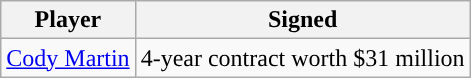<table class="wikitable sortable sortable" style="text-align: center">
<tr>
<th>Player</th>
<th>Signed</th>
</tr>
<tr style="text-align: center">
<td><a href='#'>Cody Martin</a></td>
<td>4-year contract worth $31 million</td>
</tr>
</table>
